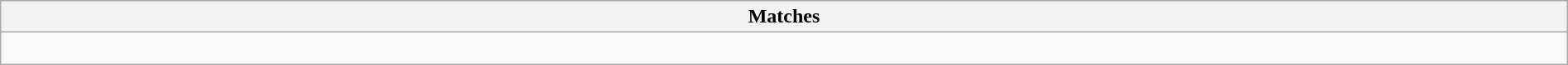<table class="wikitable collapsible collapsed" style="width:100%;">
<tr>
<th>Matches</th>
</tr>
<tr>
<td><br></td>
</tr>
</table>
